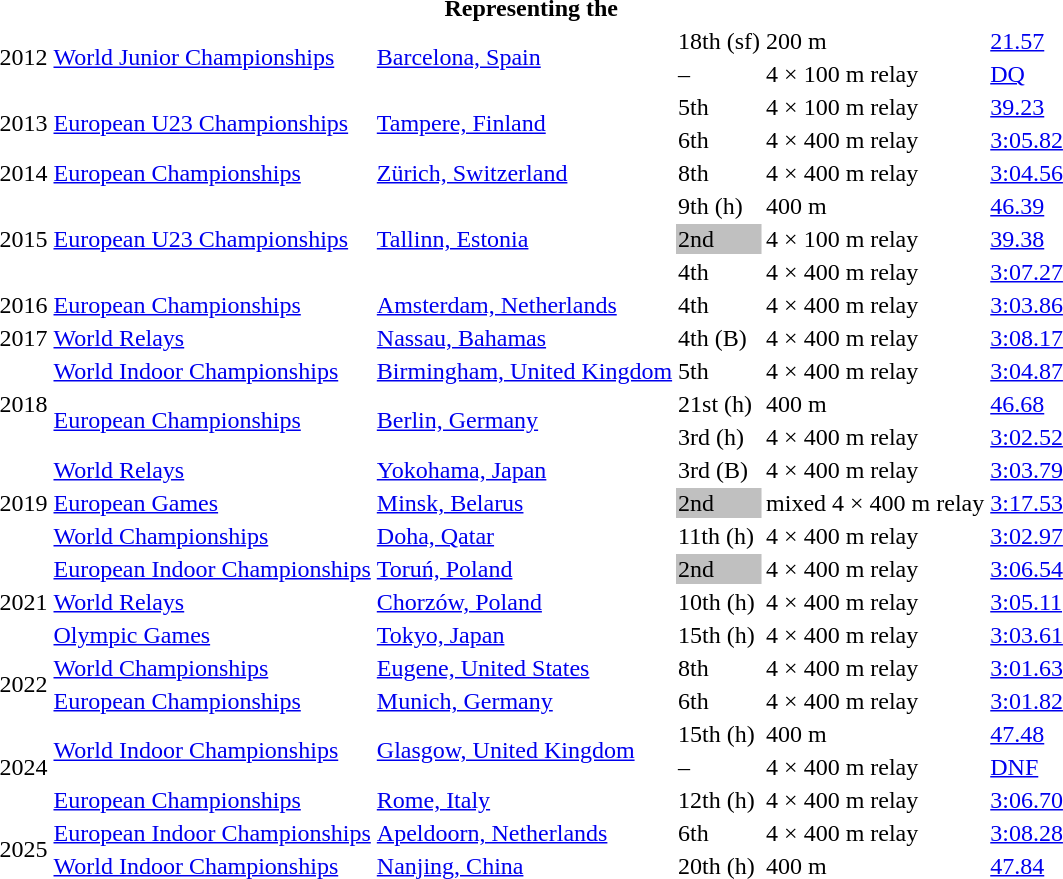<table>
<tr>
<th colspan="6">Representing the </th>
</tr>
<tr>
<td rowspan=2>2012</td>
<td rowspan=2><a href='#'>World Junior Championships</a></td>
<td rowspan=2><a href='#'>Barcelona, Spain</a></td>
<td>18th (sf)</td>
<td>200 m</td>
<td><a href='#'>21.57</a></td>
</tr>
<tr>
<td>–</td>
<td>4 × 100 m relay</td>
<td><a href='#'>DQ</a></td>
</tr>
<tr>
<td rowspan=2>2013</td>
<td rowspan=2><a href='#'>European U23 Championships</a></td>
<td rowspan=2><a href='#'>Tampere, Finland</a></td>
<td>5th</td>
<td>4 × 100 m relay</td>
<td><a href='#'>39.23</a></td>
</tr>
<tr>
<td>6th</td>
<td>4 × 400 m relay</td>
<td><a href='#'>3:05.82</a></td>
</tr>
<tr>
<td>2014</td>
<td><a href='#'>European Championships</a></td>
<td><a href='#'>Zürich, Switzerland</a></td>
<td>8th</td>
<td>4 × 400 m relay</td>
<td><a href='#'>3:04.56</a></td>
</tr>
<tr>
<td rowspan=3>2015</td>
<td rowspan=3><a href='#'>European U23 Championships</a></td>
<td rowspan=3><a href='#'>Tallinn, Estonia</a></td>
<td>9th (h)</td>
<td>400 m</td>
<td><a href='#'>46.39</a></td>
</tr>
<tr>
<td bgcolor=silver>2nd</td>
<td>4 × 100 m relay</td>
<td><a href='#'>39.38</a></td>
</tr>
<tr>
<td>4th</td>
<td>4 × 400 m relay</td>
<td><a href='#'>3:07.27</a></td>
</tr>
<tr>
<td>2016</td>
<td><a href='#'>European Championships</a></td>
<td><a href='#'>Amsterdam, Netherlands</a></td>
<td>4th</td>
<td>4 × 400 m relay</td>
<td><a href='#'>3:03.86</a></td>
</tr>
<tr>
<td>2017</td>
<td><a href='#'>World Relays</a></td>
<td><a href='#'>Nassau, Bahamas</a></td>
<td>4th (B)</td>
<td>4 × 400 m relay</td>
<td><a href='#'>3:08.17</a></td>
</tr>
<tr>
<td rowspan=3>2018</td>
<td><a href='#'>World Indoor Championships</a></td>
<td><a href='#'>Birmingham, United Kingdom</a></td>
<td>5th</td>
<td>4 × 400 m relay</td>
<td><a href='#'>3:04.87</a></td>
</tr>
<tr>
<td rowspan=2><a href='#'>European Championships</a></td>
<td rowspan=2><a href='#'>Berlin, Germany</a></td>
<td>21st (h)</td>
<td>400 m</td>
<td><a href='#'>46.68</a></td>
</tr>
<tr>
<td>3rd (h)</td>
<td>4 × 400 m relay</td>
<td><a href='#'>3:02.52</a></td>
</tr>
<tr>
<td rowspan=3>2019</td>
<td><a href='#'>World Relays</a></td>
<td><a href='#'>Yokohama, Japan</a></td>
<td>3rd (B)</td>
<td>4 × 400 m relay</td>
<td><a href='#'>3:03.79</a></td>
</tr>
<tr>
<td><a href='#'>European Games</a></td>
<td><a href='#'>Minsk, Belarus</a></td>
<td bgcolor=silver>2nd</td>
<td>mixed 4 × 400 m relay</td>
<td><a href='#'>3:17.53</a></td>
</tr>
<tr>
<td><a href='#'>World Championships</a></td>
<td><a href='#'>Doha, Qatar</a></td>
<td>11th (h)</td>
<td>4 × 400 m relay</td>
<td><a href='#'>3:02.97</a></td>
</tr>
<tr>
<td rowspan=3>2021</td>
<td><a href='#'>European Indoor Championships</a></td>
<td><a href='#'>Toruń, Poland</a></td>
<td bgcolor=silver>2nd</td>
<td>4 × 400 m relay</td>
<td><a href='#'>3:06.54</a></td>
</tr>
<tr>
<td><a href='#'>World Relays</a></td>
<td><a href='#'>Chorzów, Poland</a></td>
<td>10th (h)</td>
<td>4 × 400 m relay</td>
<td><a href='#'>3:05.11</a></td>
</tr>
<tr>
<td><a href='#'>Olympic Games</a></td>
<td><a href='#'>Tokyo, Japan</a></td>
<td>15th (h)</td>
<td>4 × 400 m relay</td>
<td><a href='#'>3:03.61</a></td>
</tr>
<tr>
<td rowspan=2>2022</td>
<td><a href='#'>World Championships</a></td>
<td><a href='#'>Eugene, United States</a></td>
<td>8th</td>
<td>4 × 400 m relay</td>
<td><a href='#'>3:01.63</a></td>
</tr>
<tr>
<td><a href='#'>European Championships</a></td>
<td><a href='#'>Munich, Germany</a></td>
<td>6th</td>
<td>4 × 400 m relay</td>
<td><a href='#'>3:01.82</a></td>
</tr>
<tr>
<td rowspan=3>2024</td>
<td rowspan=2><a href='#'>World Indoor Championships</a></td>
<td rowspan=2><a href='#'>Glasgow, United Kingdom</a></td>
<td>15th (h)</td>
<td>400 m</td>
<td><a href='#'>47.48</a></td>
</tr>
<tr>
<td>–</td>
<td>4 × 400 m relay</td>
<td><a href='#'>DNF</a></td>
</tr>
<tr>
<td><a href='#'>European Championships</a></td>
<td><a href='#'>Rome, Italy</a></td>
<td>12th (h)</td>
<td>4 × 400 m relay</td>
<td><a href='#'>3:06.70</a></td>
</tr>
<tr>
<td rowspan=2>2025</td>
<td><a href='#'>European Indoor Championships</a></td>
<td><a href='#'>Apeldoorn, Netherlands</a></td>
<td>6th</td>
<td>4 × 400 m relay</td>
<td><a href='#'>3:08.28</a></td>
</tr>
<tr>
<td><a href='#'>World Indoor Championships</a></td>
<td><a href='#'>Nanjing, China</a></td>
<td>20th (h)</td>
<td>400 m</td>
<td><a href='#'>47.84</a></td>
</tr>
</table>
